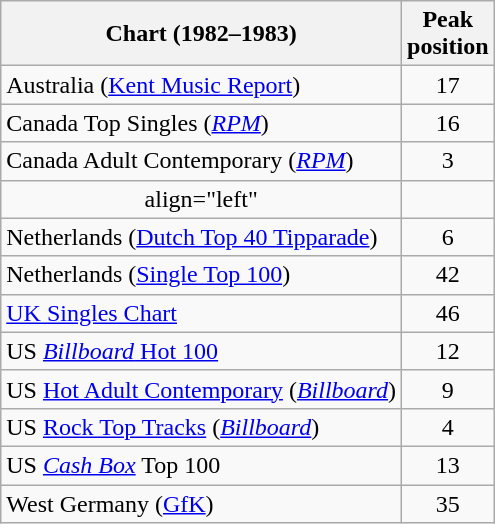<table class="wikitable sortable" style="text-align:center">
<tr>
<th>Chart (1982–1983)</th>
<th>Peak<br>position</th>
</tr>
<tr>
<td align="left">Australia (<a href='#'>Kent Music Report</a>)</td>
<td>17</td>
</tr>
<tr>
<td align="left">Canada Top Singles (<em><a href='#'>RPM</a></em>)</td>
<td>16</td>
</tr>
<tr>
<td align="left">Canada Adult Contemporary (<em><a href='#'>RPM</a></em>)</td>
<td>3</td>
</tr>
<tr>
<td>align="left"</td>
</tr>
<tr>
<td align="left">Netherlands (<a href='#'>Dutch Top 40 Tipparade</a>)</td>
<td>6</td>
</tr>
<tr>
<td align="left">Netherlands (<a href='#'>Single Top 100</a>)</td>
<td>42</td>
</tr>
<tr>
<td align="left"><a href='#'>UK Singles Chart</a></td>
<td>46</td>
</tr>
<tr>
<td align="left">US <a href='#'><em>Billboard</em> Hot 100</a></td>
<td>12</td>
</tr>
<tr>
<td align="left">US <a href='#'>Hot Adult Contemporary</a> (<a href='#'><em>Billboard</em></a>)</td>
<td>9</td>
</tr>
<tr>
<td align="left">US <a href='#'>Rock Top Tracks</a> (<a href='#'><em>Billboard</em></a>)</td>
<td>4</td>
</tr>
<tr>
<td align="left">US <em><a href='#'>Cash Box</a></em> Top 100</td>
<td>13</td>
</tr>
<tr>
<td align="left">West Germany (<a href='#'>GfK</a>)</td>
<td>35</td>
</tr>
</table>
